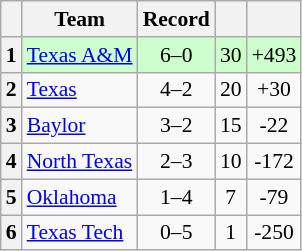<table class="wikitable sortable collapsible collapsed plainrowheaders" style="font-size:90%;">
<tr>
<th scope=col></th>
<th scope=col>Team</th>
<th scope=col>Record</th>
<th scope=col></th>
<th scope=col></th>
</tr>
<tr bgcolor=ccffcc>
<th align=center>1</th>
<td> <a href='#'>Texas A&M</a></td>
<td align=center>6–0</td>
<td align=center>30</td>
<td align=center>+493</td>
</tr>
<tr>
<th align=center>2</th>
<td> <a href='#'>Texas</a></td>
<td align=center>4–2</td>
<td align=center>20</td>
<td align=center>+30</td>
</tr>
<tr>
<th align=center>3</th>
<td> <a href='#'>Baylor</a></td>
<td align=center>3–2</td>
<td align=center>15</td>
<td align=center>-22</td>
</tr>
<tr>
<th align=center>4</th>
<td> <a href='#'>North Texas</a></td>
<td align=center>2–3</td>
<td align=center>10</td>
<td align=center>-172</td>
</tr>
<tr>
<th align=center>5</th>
<td> <a href='#'>Oklahoma</a></td>
<td align=center>1–4</td>
<td align=center>7</td>
<td align=center>-79</td>
</tr>
<tr>
<th align=center>6</th>
<td> <a href='#'>Texas Tech</a></td>
<td align=center>0–5</td>
<td align=center>1</td>
<td align=center>-250</td>
</tr>
</table>
